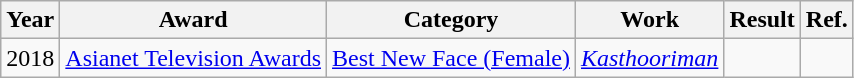<table class="wikitable sortable">
<tr>
<th>Year</th>
<th>Award</th>
<th>Category</th>
<th>Work</th>
<th>Result</th>
<th>Ref.</th>
</tr>
<tr>
<td>2018</td>
<td><a href='#'>Asianet Television Awards</a></td>
<td><a href='#'>Best New Face (Female)</a></td>
<td><em><a href='#'>Kasthooriman</a></em></td>
<td></td>
<td></td>
</tr>
</table>
